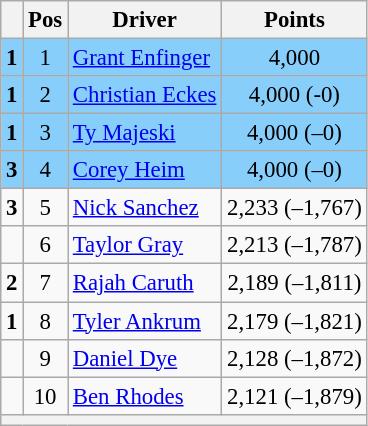<table class="wikitable" style="font-size: 95%;">
<tr>
<th></th>
<th>Pos</th>
<th>Driver</th>
<th>Points</th>
</tr>
<tr style="background:#87CEFA;">
<td align="left"> <strong>1</strong></td>
<td style="text-align:center;">1</td>
<td><a href='#'>Grant Enfinger</a></td>
<td style="text-align:center;">4,000</td>
</tr>
<tr style="background:#87CEFA;">
<td align="left"> <strong>1</strong></td>
<td style="text-align:center;">2</td>
<td><a href='#'>Christian Eckes</a></td>
<td style="text-align:center;">4,000 (-0)</td>
</tr>
<tr style="background:#87CEFA;">
<td align="left"> <strong>1</strong></td>
<td style="text-align:center;">3</td>
<td><a href='#'>Ty Majeski</a></td>
<td style="text-align:center;">4,000 (–0)</td>
</tr>
<tr style="background:#87CEFA;">
<td align="left"> <strong>3</strong></td>
<td style="text-align:center;">4</td>
<td><a href='#'>Corey Heim</a></td>
<td style="text-align:center;">4,000 (–0)</td>
</tr>
<tr>
<td align="left"> <strong>3</strong></td>
<td style="text-align:center;">5</td>
<td><a href='#'>Nick Sanchez</a></td>
<td style="text-align:center;">2,233 (–1,767)</td>
</tr>
<tr>
<td align="left"></td>
<td style="text-align:center;">6</td>
<td><a href='#'>Taylor Gray</a></td>
<td style="text-align:center;">2,213 (–1,787)</td>
</tr>
<tr>
<td align="left"> <strong>2</strong></td>
<td style="text-align:center;">7</td>
<td><a href='#'>Rajah Caruth</a></td>
<td style="text-align:center;">2,189 (–1,811)</td>
</tr>
<tr>
<td align="left"> <strong>1</strong></td>
<td style="text-align:center;">8</td>
<td><a href='#'>Tyler Ankrum</a></td>
<td style="text-align:center;">2,179 (–1,821)</td>
</tr>
<tr>
<td align="left"></td>
<td style="text-align:center;">9</td>
<td><a href='#'>Daniel Dye</a></td>
<td style="text-align:center;">2,128 (–1,872)</td>
</tr>
<tr>
<td align="left"></td>
<td style="text-align:center;">10</td>
<td><a href='#'>Ben Rhodes</a></td>
<td style="text-align:center;">2,121 (–1,879)</td>
</tr>
<tr class="sortbottom">
<th colspan="9"></th>
</tr>
</table>
